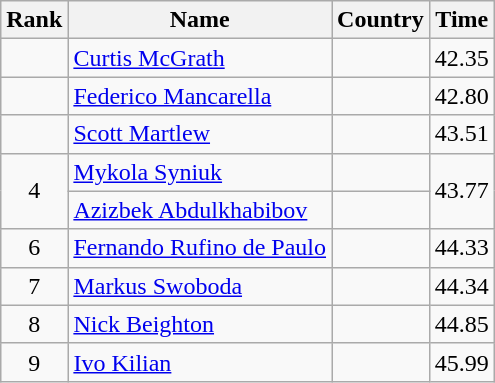<table class="wikitable" style="text-align:center">
<tr>
<th>Rank</th>
<th>Name</th>
<th>Country</th>
<th>Time</th>
</tr>
<tr>
<td></td>
<td align="left"><a href='#'>Curtis McGrath</a></td>
<td align="left"></td>
<td>42.35</td>
</tr>
<tr>
<td></td>
<td align="left"><a href='#'>Federico Mancarella</a></td>
<td align="left"></td>
<td>42.80</td>
</tr>
<tr>
<td></td>
<td align="left"><a href='#'>Scott Martlew</a></td>
<td align="left"></td>
<td>43.51</td>
</tr>
<tr>
<td rowspan=2>4</td>
<td align="left"><a href='#'>Mykola Syniuk</a></td>
<td align="left"></td>
<td rowspan=2>43.77</td>
</tr>
<tr>
<td align="left"><a href='#'>Azizbek Abdulkhabibov</a></td>
<td align="left"></td>
</tr>
<tr>
<td>6</td>
<td align="left"><a href='#'>Fernando Rufino de Paulo</a></td>
<td align="left"></td>
<td>44.33</td>
</tr>
<tr>
<td>7</td>
<td align="left"><a href='#'>Markus Swoboda</a></td>
<td align="left"></td>
<td>44.34</td>
</tr>
<tr>
<td>8</td>
<td align="left"><a href='#'>Nick Beighton</a></td>
<td align="left"></td>
<td>44.85</td>
</tr>
<tr>
<td>9</td>
<td align="left"><a href='#'>Ivo Kilian</a></td>
<td align="left"></td>
<td>45.99</td>
</tr>
</table>
